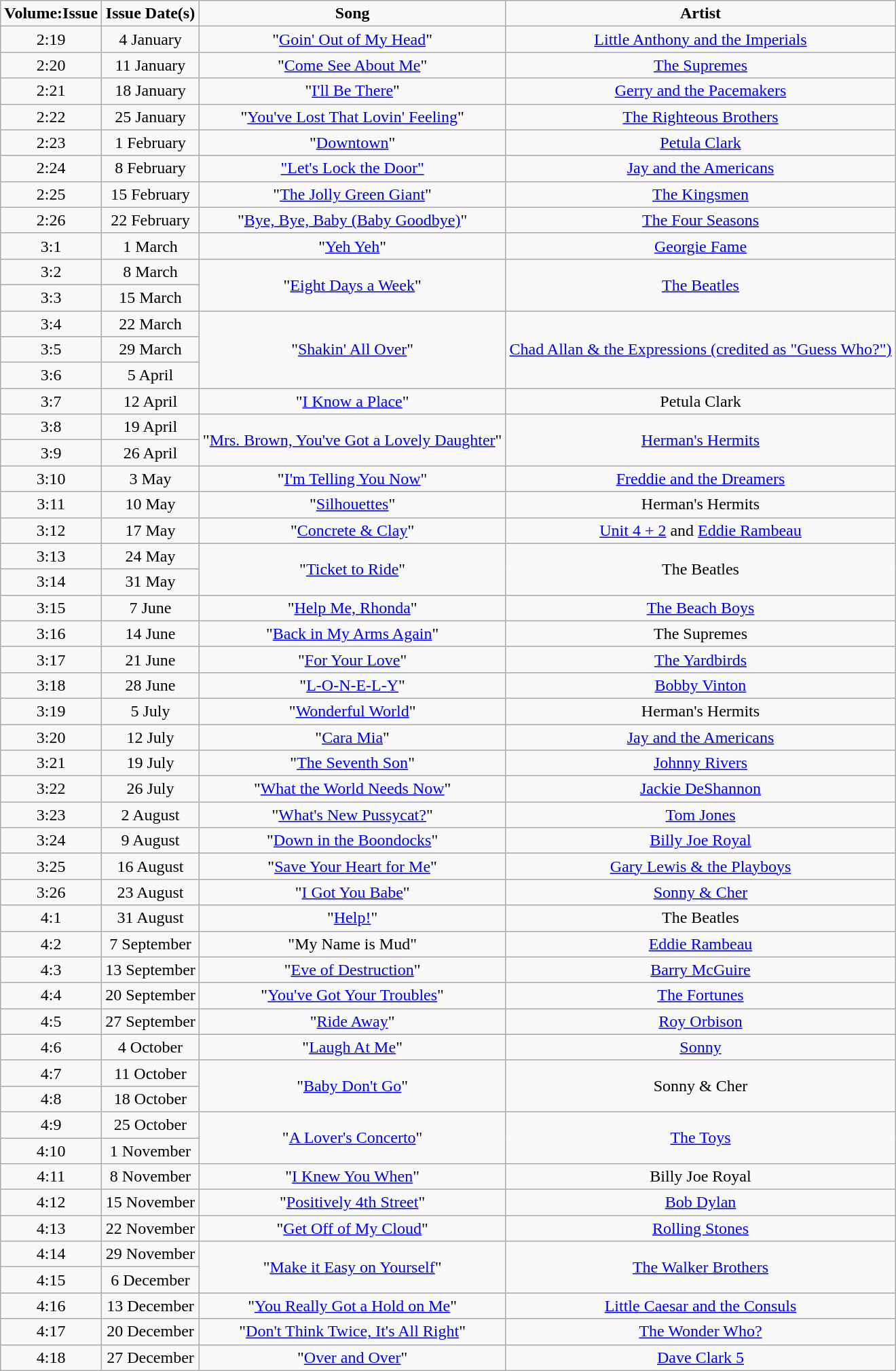<table class="wikitable" style="text-align:center;">
<tr>
<td><strong>Volume:Issue</strong></td>
<td><strong>Issue Date(s)</strong></td>
<td><strong>Song</strong></td>
<td><strong>Artist</strong></td>
</tr>
<tr>
<td>2:19</td>
<td>4 January</td>
<td>"<a href='#'>Goin' Out of My Head</a>"</td>
<td><a href='#'>Little Anthony and the Imperials</a></td>
</tr>
<tr>
<td>2:20</td>
<td>11 January</td>
<td>"<a href='#'>Come See About Me</a>"</td>
<td><a href='#'>The Supremes</a></td>
</tr>
<tr>
<td>2:21</td>
<td>18 January</td>
<td>"<a href='#'>I'll Be There</a>"</td>
<td><a href='#'>Gerry and the Pacemakers</a></td>
</tr>
<tr>
<td>2:22</td>
<td>25 January</td>
<td>"<a href='#'>You've Lost That Lovin' Feeling</a>"</td>
<td><a href='#'>The Righteous Brothers</a></td>
</tr>
<tr>
<td>2:23</td>
<td>1 February</td>
<td>"<a href='#'>Downtown</a>"</td>
<td><a href='#'>Petula Clark</a></td>
</tr>
<tr>
<td>2:24</td>
<td>8 February </td>
<td><a href='#'>"Let's Lock the Door"</a></td>
<td><a href='#'>Jay and the Americans</a></td>
</tr>
<tr>
<td>2:25</td>
<td>15 February</td>
<td>"<a href='#'>The Jolly Green Giant</a>"</td>
<td><a href='#'>The Kingsmen</a></td>
</tr>
<tr>
<td>2:26</td>
<td>22 February</td>
<td>"<a href='#'>Bye, Bye, Baby (Baby Goodbye)</a>"</td>
<td><a href='#'>The Four Seasons</a></td>
</tr>
<tr>
<td>3:1</td>
<td>1 March</td>
<td>"<a href='#'>Yeh Yeh</a>"</td>
<td><a href='#'>Georgie Fame</a></td>
</tr>
<tr>
<td>3:2</td>
<td>8 March</td>
<td rowspan="2">"<a href='#'>Eight Days a Week</a>"</td>
<td rowspan="2"><a href='#'>The Beatles</a></td>
</tr>
<tr>
<td>3:3</td>
<td>15 March</td>
</tr>
<tr>
<td>3:4</td>
<td>22 March</td>
<td rowspan="3">"<a href='#'>Shakin' All Over</a>"</td>
<td rowspan="3"><a href='#'>Chad Allan & the Expressions (credited as "Guess Who?")</a></td>
</tr>
<tr>
<td>3:5</td>
<td>29 March</td>
</tr>
<tr>
<td>3:6</td>
<td>5 April</td>
</tr>
<tr>
<td>3:7</td>
<td>12 April</td>
<td>"<a href='#'>I Know a Place</a>"</td>
<td>Petula Clark</td>
</tr>
<tr>
<td>3:8</td>
<td>19 April</td>
<td rowspan="2">"<a href='#'>Mrs. Brown, You've Got a Lovely Daughter</a>"</td>
<td rowspan="2"><a href='#'>Herman's Hermits</a></td>
</tr>
<tr>
<td>3:9</td>
<td>26 April </td>
</tr>
<tr>
<td>3:10</td>
<td>3 May</td>
<td>"<a href='#'>I'm Telling You Now</a>"</td>
<td><a href='#'>Freddie and the Dreamers</a></td>
</tr>
<tr>
<td>3:11</td>
<td>10 May</td>
<td>"<a href='#'>Silhouettes</a>"</td>
<td>Herman's Hermits</td>
</tr>
<tr>
<td>3:12</td>
<td>17 May</td>
<td>"<a href='#'>Concrete & Clay</a>"</td>
<td><a href='#'>Unit 4 + 2</a> and <a href='#'>Eddie Rambeau</a></td>
</tr>
<tr>
<td>3:13</td>
<td>24 May</td>
<td rowspan="2">"<a href='#'>Ticket to Ride</a>"</td>
<td rowspan="2">The Beatles</td>
</tr>
<tr>
<td>3:14</td>
<td>31 May </td>
</tr>
<tr>
<td>3:15</td>
<td>7 June</td>
<td>"<a href='#'>Help Me, Rhonda</a>"</td>
<td><a href='#'>The Beach Boys</a></td>
</tr>
<tr>
<td>3:16</td>
<td>14 June</td>
<td>"<a href='#'>Back in My Arms Again</a>"</td>
<td>The Supremes</td>
</tr>
<tr>
<td>3:17</td>
<td>21 June</td>
<td>"<a href='#'>For Your Love</a>"</td>
<td><a href='#'>The Yardbirds</a></td>
</tr>
<tr>
<td>3:18</td>
<td>28 June</td>
<td>"<a href='#'>L-O-N-E-L-Y</a>"</td>
<td><a href='#'>Bobby Vinton</a></td>
</tr>
<tr>
<td>3:19</td>
<td>5 July</td>
<td>"<a href='#'>Wonderful World</a>"</td>
<td>Herman's Hermits</td>
</tr>
<tr>
<td>3:20</td>
<td>12 July</td>
<td>"<a href='#'>Cara Mia</a>"</td>
<td><a href='#'>Jay and the Americans</a></td>
</tr>
<tr>
<td>3:21</td>
<td>19 July</td>
<td>"<a href='#'>The Seventh Son</a>"</td>
<td><a href='#'>Johnny Rivers</a></td>
</tr>
<tr>
<td>3:22</td>
<td>26 July</td>
<td>"<a href='#'>What the World Needs Now</a>"</td>
<td><a href='#'>Jackie DeShannon</a></td>
</tr>
<tr>
<td>3:23</td>
<td>2 August</td>
<td>"<a href='#'>What's New Pussycat?</a>"</td>
<td><a href='#'>Tom Jones</a></td>
</tr>
<tr>
<td>3:24</td>
<td>9 August</td>
<td>"<a href='#'>Down in the Boondocks</a>"</td>
<td><a href='#'>Billy Joe Royal</a></td>
</tr>
<tr>
<td>3:25</td>
<td>16 August</td>
<td>"<a href='#'>Save Your Heart for Me</a>"</td>
<td><a href='#'>Gary Lewis & the Playboys</a></td>
</tr>
<tr>
<td>3:26</td>
<td>23 August</td>
<td>"<a href='#'>I Got You Babe</a>"</td>
<td><a href='#'>Sonny & Cher</a></td>
</tr>
<tr>
<td>4:1</td>
<td>31 August</td>
<td>"<a href='#'>Help!</a>"</td>
<td>The Beatles</td>
</tr>
<tr>
<td>4:2</td>
<td>7 September</td>
<td>"My Name is Mud"</td>
<td><a href='#'>Eddie Rambeau</a></td>
</tr>
<tr>
<td>4:3</td>
<td>13 September</td>
<td>"<a href='#'>Eve of Destruction</a>"</td>
<td><a href='#'>Barry McGuire</a></td>
</tr>
<tr>
<td>4:4</td>
<td>20 September</td>
<td>"<a href='#'>You've Got Your Troubles</a>"</td>
<td><a href='#'>The Fortunes</a></td>
</tr>
<tr>
<td>4:5</td>
<td>27 September</td>
<td>"<a href='#'>Ride Away</a>"</td>
<td><a href='#'>Roy Orbison</a></td>
</tr>
<tr>
<td>4:6</td>
<td>4 October</td>
<td>"<a href='#'>Laugh At Me</a>"</td>
<td><a href='#'>Sonny</a></td>
</tr>
<tr>
<td>4:7</td>
<td>11 October</td>
<td rowspan="2">"<a href='#'>Baby Don't Go</a>"</td>
<td rowspan="2">Sonny & Cher</td>
</tr>
<tr>
<td>4:8</td>
<td>18 October</td>
</tr>
<tr>
<td>4:9</td>
<td>25 October</td>
<td rowspan="2">"<a href='#'>A Lover's Concerto</a>"</td>
<td rowspan="2"><a href='#'>The Toys</a></td>
</tr>
<tr>
<td>4:10</td>
<td>1 November</td>
</tr>
<tr>
<td>4:11</td>
<td>8 November</td>
<td>"<a href='#'>I Knew You When</a>"</td>
<td>Billy Joe Royal</td>
</tr>
<tr>
<td>4:12</td>
<td>15 November</td>
<td>"<a href='#'>Positively 4th Street</a>"</td>
<td><a href='#'>Bob Dylan</a></td>
</tr>
<tr>
<td>4:13</td>
<td>22 November</td>
<td>"<a href='#'>Get Off of My Cloud</a>"</td>
<td><a href='#'>Rolling Stones</a></td>
</tr>
<tr>
<td>4:14</td>
<td>29 November</td>
<td rowspan="2">"<a href='#'>Make it Easy on Yourself</a>"</td>
<td rowspan="2"><a href='#'>The Walker Brothers</a></td>
</tr>
<tr>
<td>4:15</td>
<td>6 December</td>
</tr>
<tr>
<td>4:16</td>
<td>13 December</td>
<td>"<a href='#'>You Really Got a Hold on Me</a>"</td>
<td><a href='#'>Little Caesar and the Consuls</a></td>
</tr>
<tr>
<td>4:17</td>
<td>20 December</td>
<td>"<a href='#'>Don't Think Twice, It's All Right</a>"</td>
<td><a href='#'>The Wonder Who?</a></td>
</tr>
<tr>
<td>4:18</td>
<td>27 December</td>
<td>"<a href='#'>Over and Over</a>"</td>
<td><a href='#'>Dave Clark 5</a></td>
</tr>
</table>
